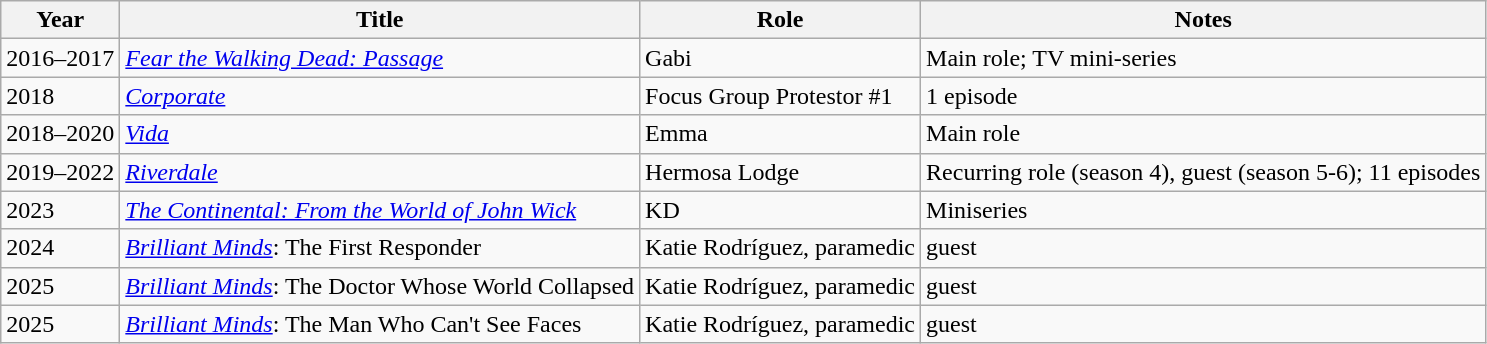<table class="wikitable sortable">
<tr>
<th>Year</th>
<th>Title</th>
<th>Role</th>
<th>Notes</th>
</tr>
<tr>
<td>2016–2017</td>
<td><em><a href='#'>Fear the Walking Dead: Passage</a></em></td>
<td>Gabi</td>
<td>Main role; TV mini-series</td>
</tr>
<tr>
<td>2018</td>
<td><em><a href='#'>Corporate</a></em></td>
<td>Focus Group Protestor #1</td>
<td>1 episode</td>
</tr>
<tr>
<td>2018–2020</td>
<td><em><a href='#'>Vida</a></em></td>
<td>Emma</td>
<td>Main role</td>
</tr>
<tr>
<td>2019–2022</td>
<td><em><a href='#'>Riverdale</a></em></td>
<td>Hermosa Lodge</td>
<td>Recurring role (season 4), guest (season 5-6); 11 episodes</td>
</tr>
<tr>
<td>2023</td>
<td><em><a href='#'>The Continental: From the World of John Wick</a></em></td>
<td>KD</td>
<td>Miniseries</td>
</tr>
<tr>
<td>2024</td>
<td><em><a href='#'>Brilliant Minds</a></em>: The First Responder</td>
<td>Katie Rodríguez, paramedic</td>
<td>guest</td>
</tr>
<tr>
<td>2025</td>
<td><em><a href='#'>Brilliant Minds</a></em>: The Doctor Whose World Collapsed</td>
<td>Katie Rodríguez, paramedic</td>
<td>guest</td>
</tr>
<tr>
<td>2025</td>
<td><em><a href='#'>Brilliant Minds</a></em>: The Man Who Can't See Faces</td>
<td>Katie Rodríguez, paramedic</td>
<td>guest</td>
</tr>
</table>
